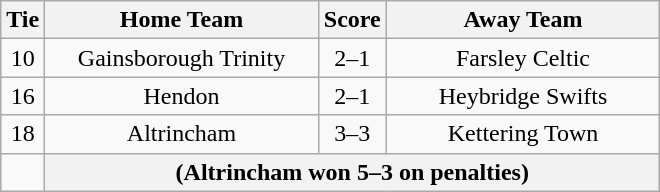<table class="wikitable" style="text-align:center;">
<tr>
<th width=20>Tie</th>
<th width=175>Home Team</th>
<th width=20>Score</th>
<th width=175>Away Team</th>
</tr>
<tr>
<td>10</td>
<td>Gainsborough Trinity</td>
<td>2–1</td>
<td>Farsley Celtic</td>
</tr>
<tr>
<td>16</td>
<td>Hendon</td>
<td>2–1</td>
<td>Heybridge Swifts</td>
</tr>
<tr>
<td>18</td>
<td>Altrincham</td>
<td>3–3</td>
<td>Kettering Town</td>
</tr>
<tr>
<td></td>
<th colspan="5">(Altrincham won 5–3 on penalties)</th>
</tr>
</table>
